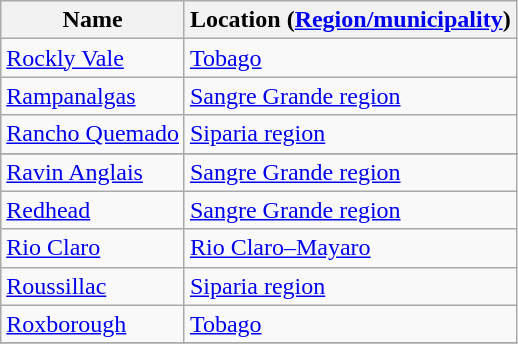<table class="wikitable">
<tr>
<th>Name</th>
<th>Location (<a href='#'>Region/municipality</a>)</th>
</tr>
<tr>
<td><a href='#'>Rockly Vale</a></td>
<td><a href='#'>Tobago</a></td>
</tr>
<tr>
<td><a href='#'>Rampanalgas</a></td>
<td><a href='#'>Sangre Grande region</a></td>
</tr>
<tr>
<td><a href='#'>Rancho Quemado</a></td>
<td><a href='#'>Siparia region</a></td>
</tr>
<tr>
</tr>
<tr>
<td><a href='#'>Ravin Anglais</a></td>
<td><a href='#'>Sangre Grande region</a></td>
</tr>
<tr>
<td><a href='#'>Redhead</a></td>
<td><a href='#'>Sangre Grande region</a></td>
</tr>
<tr>
<td><a href='#'>Rio Claro</a></td>
<td><a href='#'>Rio Claro–Mayaro</a></td>
</tr>
<tr>
<td><a href='#'>Roussillac</a></td>
<td><a href='#'>Siparia region</a></td>
</tr>
<tr>
<td><a href='#'>Roxborough</a></td>
<td><a href='#'>Tobago</a></td>
</tr>
<tr>
</tr>
</table>
